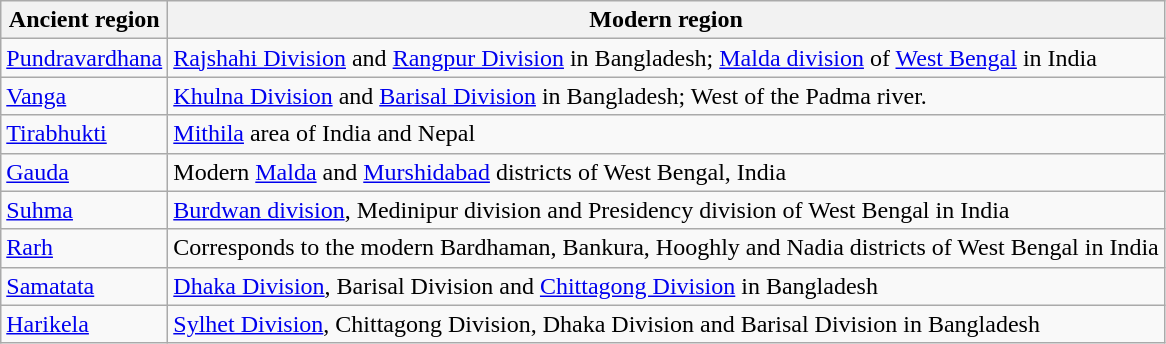<table class="wikitable">
<tr>
<th>Ancient region</th>
<th>Modern region</th>
</tr>
<tr>
<td><a href='#'>Pundravardhana</a></td>
<td><a href='#'>Rajshahi Division</a> and <a href='#'>Rangpur Division</a> in Bangladesh; <a href='#'>Malda division</a> of <a href='#'>West Bengal</a> in India</td>
</tr>
<tr>
<td><a href='#'>Vanga</a></td>
<td><a href='#'>Khulna Division</a> and <a href='#'>Barisal Division</a> in Bangladesh; West of the Padma river.</td>
</tr>
<tr>
<td><a href='#'>Tirabhukti</a></td>
<td><a href='#'>Mithila</a> area of India and Nepal</td>
</tr>
<tr>
<td><a href='#'>Gauda</a></td>
<td>Modern <a href='#'>Malda</a> and <a href='#'>Murshidabad</a> districts of West Bengal, India</td>
</tr>
<tr>
<td><a href='#'>Suhma</a></td>
<td><a href='#'>Burdwan division</a>, Medinipur division and Presidency division of West Bengal in India</td>
</tr>
<tr>
<td><a href='#'>Rarh</a></td>
<td>Corresponds to the modern Bardhaman, Bankura, Hooghly and Nadia districts of West Bengal in India</td>
</tr>
<tr>
<td><a href='#'>Samatata</a></td>
<td><a href='#'>Dhaka Division</a>, Barisal Division and <a href='#'>Chittagong Division</a> in Bangladesh</td>
</tr>
<tr>
<td><a href='#'>Harikela</a></td>
<td><a href='#'>Sylhet Division</a>, Chittagong Division, Dhaka Division and Barisal Division in Bangladesh</td>
</tr>
</table>
